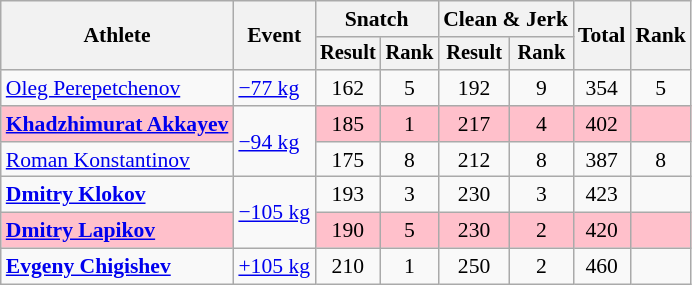<table class="wikitable" style="font-size:90%">
<tr>
<th rowspan="2">Athlete</th>
<th rowspan="2">Event</th>
<th colspan="2">Snatch</th>
<th colspan="2">Clean & Jerk</th>
<th rowspan="2">Total</th>
<th rowspan="2">Rank</th>
</tr>
<tr style="font-size:95%">
<th>Result</th>
<th>Rank</th>
<th>Result</th>
<th>Rank</th>
</tr>
<tr align=center>
<td align=left><a href='#'>Oleg Perepetchenov</a></td>
<td align=left><a href='#'>−77 kg</a></td>
<td>162</td>
<td>5</td>
<td>192</td>
<td>9</td>
<td>354</td>
<td>5</td>
</tr>
<tr align=center>
<td align=left bgcolor="pink"><strong><a href='#'>Khadzhimurat Akkayev</a></strong></td>
<td align=left rowspan=2><a href='#'>−94 kg</a></td>
<td bgcolor="pink">185</td>
<td bgcolor="pink">1</td>
<td bgcolor="pink">217</td>
<td bgcolor="pink">4</td>
<td bgcolor="pink">402</td>
<td bgcolor="pink"></td>
</tr>
<tr align=center>
<td align=left><a href='#'>Roman Konstantinov</a></td>
<td>175</td>
<td>8</td>
<td>212</td>
<td>8</td>
<td>387</td>
<td>8</td>
</tr>
<tr align=center>
<td align=left><strong><a href='#'>Dmitry Klokov</a></strong></td>
<td align=left rowspan=2><a href='#'>−105 kg</a></td>
<td>193</td>
<td>3</td>
<td>230</td>
<td>3</td>
<td>423</td>
<td></td>
</tr>
<tr align=center bgcolor="pink">
<td align=left><strong><a href='#'>Dmitry Lapikov</a></strong></td>
<td>190</td>
<td>5</td>
<td>230</td>
<td>2</td>
<td>420</td>
<td></td>
</tr>
<tr align=center>
<td align=left><strong><a href='#'>Evgeny Chigishev</a></strong></td>
<td align=left><a href='#'>+105 kg</a></td>
<td>210</td>
<td>1</td>
<td>250</td>
<td>2</td>
<td>460</td>
<td></td>
</tr>
</table>
